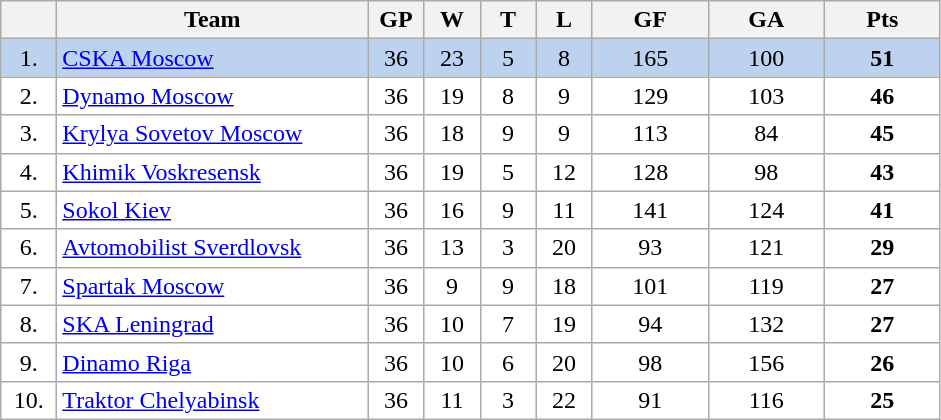<table class="wikitable">
<tr>
<th width="30"></th>
<th width="200">Team</th>
<th width="30">GP</th>
<th width="30">W</th>
<th width="30">T</th>
<th width="30">L</th>
<th width="70">GF</th>
<th width="70">GA</th>
<th width="70">Pts</th>
</tr>
<tr bgcolor="#BCD2EE" align="center">
<td>1.</td>
<td align="left"><a href='#'>CSKA Moscow</a></td>
<td>36</td>
<td>23</td>
<td>5</td>
<td>8</td>
<td>165</td>
<td>100</td>
<td><strong>51</strong></td>
</tr>
<tr bgcolor="#FFFFFF" align="center">
<td>2.</td>
<td align="left"><a href='#'>Dynamo Moscow</a></td>
<td>36</td>
<td>19</td>
<td>8</td>
<td>9</td>
<td>129</td>
<td>103</td>
<td><strong>46</strong></td>
</tr>
<tr bgcolor="#FFFFFF" align="center">
<td>3.</td>
<td align="left"><a href='#'>Krylya Sovetov Moscow</a></td>
<td>36</td>
<td>18</td>
<td>9</td>
<td>9</td>
<td>113</td>
<td>84</td>
<td><strong>45</strong></td>
</tr>
<tr bgcolor="#FFFFFF" align="center">
<td>4.</td>
<td align="left"><a href='#'>Khimik Voskresensk</a></td>
<td>36</td>
<td>19</td>
<td>5</td>
<td>12</td>
<td>128</td>
<td>98</td>
<td><strong>43</strong></td>
</tr>
<tr bgcolor="#FFFFFF" align="center">
<td>5.</td>
<td align="left"><a href='#'>Sokol Kiev</a></td>
<td>36</td>
<td>16</td>
<td>9</td>
<td>11</td>
<td>141</td>
<td>124</td>
<td><strong>41</strong></td>
</tr>
<tr bgcolor="#FFFFFF" align="center">
<td>6.</td>
<td align="left"><a href='#'>Avtomobilist Sverdlovsk</a></td>
<td>36</td>
<td>13</td>
<td>3</td>
<td>20</td>
<td>93</td>
<td>121</td>
<td><strong>29</strong></td>
</tr>
<tr bgcolor="#FFFFFF" align="center">
<td>7.</td>
<td align="left"><a href='#'>Spartak Moscow</a></td>
<td>36</td>
<td>9</td>
<td>9</td>
<td>18</td>
<td>101</td>
<td>119</td>
<td><strong>27</strong></td>
</tr>
<tr bgcolor="#FFFFFF" align="center">
<td>8.</td>
<td align="left"><a href='#'>SKA Leningrad</a></td>
<td>36</td>
<td>10</td>
<td>7</td>
<td>19</td>
<td>94</td>
<td>132</td>
<td><strong>27</strong></td>
</tr>
<tr bgcolor="#FFFFFF" align="center">
<td>9.</td>
<td align="left"><a href='#'>Dinamo Riga</a></td>
<td>36</td>
<td>10</td>
<td>6</td>
<td>20</td>
<td>98</td>
<td>156</td>
<td><strong>26</strong></td>
</tr>
<tr bgcolor="#FFFFFF" align="center">
<td>10.</td>
<td align="left"><a href='#'>Traktor Chelyabinsk</a></td>
<td>36</td>
<td>11</td>
<td>3</td>
<td>22</td>
<td>91</td>
<td>116</td>
<td><strong>25</strong></td>
</tr>
</table>
